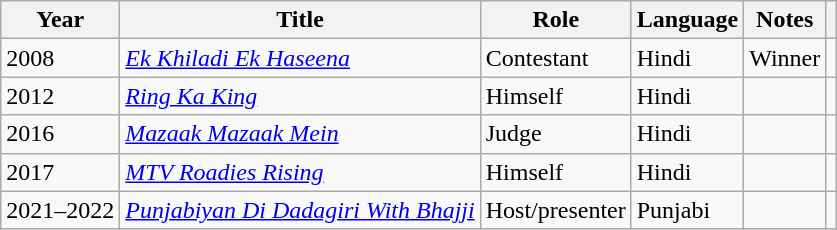<table class="wikitable plainrowheaders sortable">
<tr>
<th scope="col">Year</th>
<th scope="col">Title</th>
<th scope="col">Role</th>
<th scope="col">Language</th>
<th scope="col" class="unsortable">Notes</th>
<th scope="col" class="unsortable"></th>
</tr>
<tr>
<td>2008</td>
<td><em><a href='#'>Ek Khiladi Ek Haseena</a></em></td>
<td>Contestant</td>
<td>Hindi</td>
<td>Winner</td>
<td style="text-align:center;"></td>
</tr>
<tr>
<td>2012</td>
<td><em><a href='#'>Ring Ka King</a></em></td>
<td>Himself</td>
<td>Hindi</td>
<td></td>
<td style="text-align:center;"></td>
</tr>
<tr>
<td>2016</td>
<td><em><a href='#'>Mazaak Mazaak Mein</a></em></td>
<td>Judge</td>
<td>Hindi</td>
<td></td>
<td style="text-align:center;"></td>
</tr>
<tr>
<td>2017</td>
<td><em><a href='#'>MTV Roadies Rising</a></em></td>
<td>Himself</td>
<td>Hindi</td>
<td></td>
<td style="text-align:center;"></td>
</tr>
<tr>
<td>2021–2022</td>
<td><em><a href='#'>Punjabiyan Di Dadagiri With Bhajji</a></td>
<td>Host/presenter</td>
<td>Punjabi</td>
<td></td>
<td style="text-align:center;"></td>
</tr>
</table>
